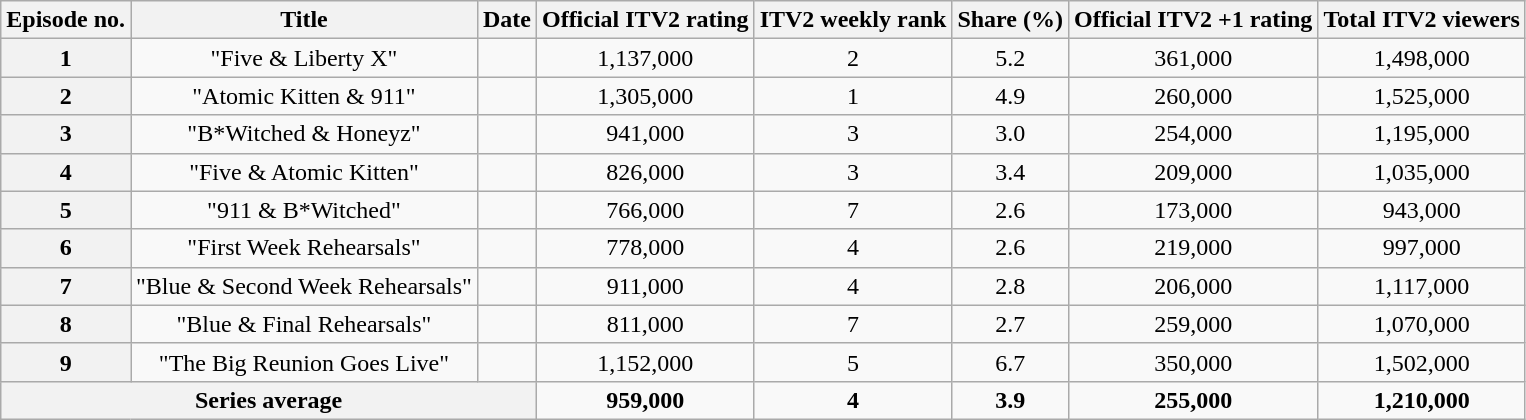<table class="wikitable sortable" style="text-align:center">
<tr>
<th>Episode no.</th>
<th>Title</th>
<th>Date</th>
<th>Official ITV2 rating</th>
<th>ITV2 weekly rank</th>
<th>Share (%)</th>
<th>Official ITV2 +1 rating</th>
<th>Total ITV2 viewers</th>
</tr>
<tr>
<th scope="row">1</th>
<td>"Five & Liberty X"</td>
<td></td>
<td>1,137,000</td>
<td>2</td>
<td>5.2</td>
<td>361,000</td>
<td>1,498,000</td>
</tr>
<tr>
<th scope="row">2</th>
<td>"Atomic Kitten & 911"</td>
<td></td>
<td>1,305,000</td>
<td>1</td>
<td>4.9</td>
<td>260,000</td>
<td>1,525,000</td>
</tr>
<tr>
<th scope="row">3</th>
<td>"B*Witched & Honeyz"</td>
<td></td>
<td>941,000</td>
<td>3</td>
<td>3.0</td>
<td>254,000</td>
<td>1,195,000</td>
</tr>
<tr>
<th scope="row">4</th>
<td>"Five & Atomic Kitten"</td>
<td></td>
<td>826,000</td>
<td>3</td>
<td>3.4</td>
<td>209,000</td>
<td>1,035,000</td>
</tr>
<tr>
<th scope="row">5</th>
<td>"911 & B*Witched"</td>
<td></td>
<td>766,000</td>
<td>7</td>
<td>2.6</td>
<td>173,000</td>
<td>943,000</td>
</tr>
<tr>
<th scope="row">6</th>
<td>"First Week Rehearsals"</td>
<td></td>
<td>778,000</td>
<td>4</td>
<td>2.6</td>
<td>219,000</td>
<td>997,000</td>
</tr>
<tr>
<th scope="row">7</th>
<td>"Blue & Second Week Rehearsals"</td>
<td></td>
<td>911,000</td>
<td>4</td>
<td>2.8</td>
<td>206,000</td>
<td>1,117,000</td>
</tr>
<tr>
<th scope="row">8</th>
<td>"Blue & Final Rehearsals"</td>
<td></td>
<td>811,000</td>
<td>7</td>
<td>2.7</td>
<td>259,000</td>
<td>1,070,000</td>
</tr>
<tr>
<th scope="row">9</th>
<td>"The Big Reunion Goes Live"</td>
<td></td>
<td>1,152,000</td>
<td>5</td>
<td>6.7</td>
<td>350,000</td>
<td>1,502,000</td>
</tr>
<tr>
<th colspan="3" scope="row">Series average</th>
<td><strong>959,000</strong></td>
<td><strong>4</strong></td>
<td><strong>3.9</strong></td>
<td><strong>255,000</strong></td>
<td><strong>1,210,000</strong></td>
</tr>
</table>
